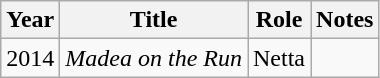<table class="wikitable sortable">
<tr>
<th>Year</th>
<th>Title</th>
<th>Role</th>
<th class="unsortable">Notes</th>
</tr>
<tr>
<td>2014</td>
<td><em>Madea on the Run</em></td>
<td>Netta</td>
<td></td>
</tr>
</table>
